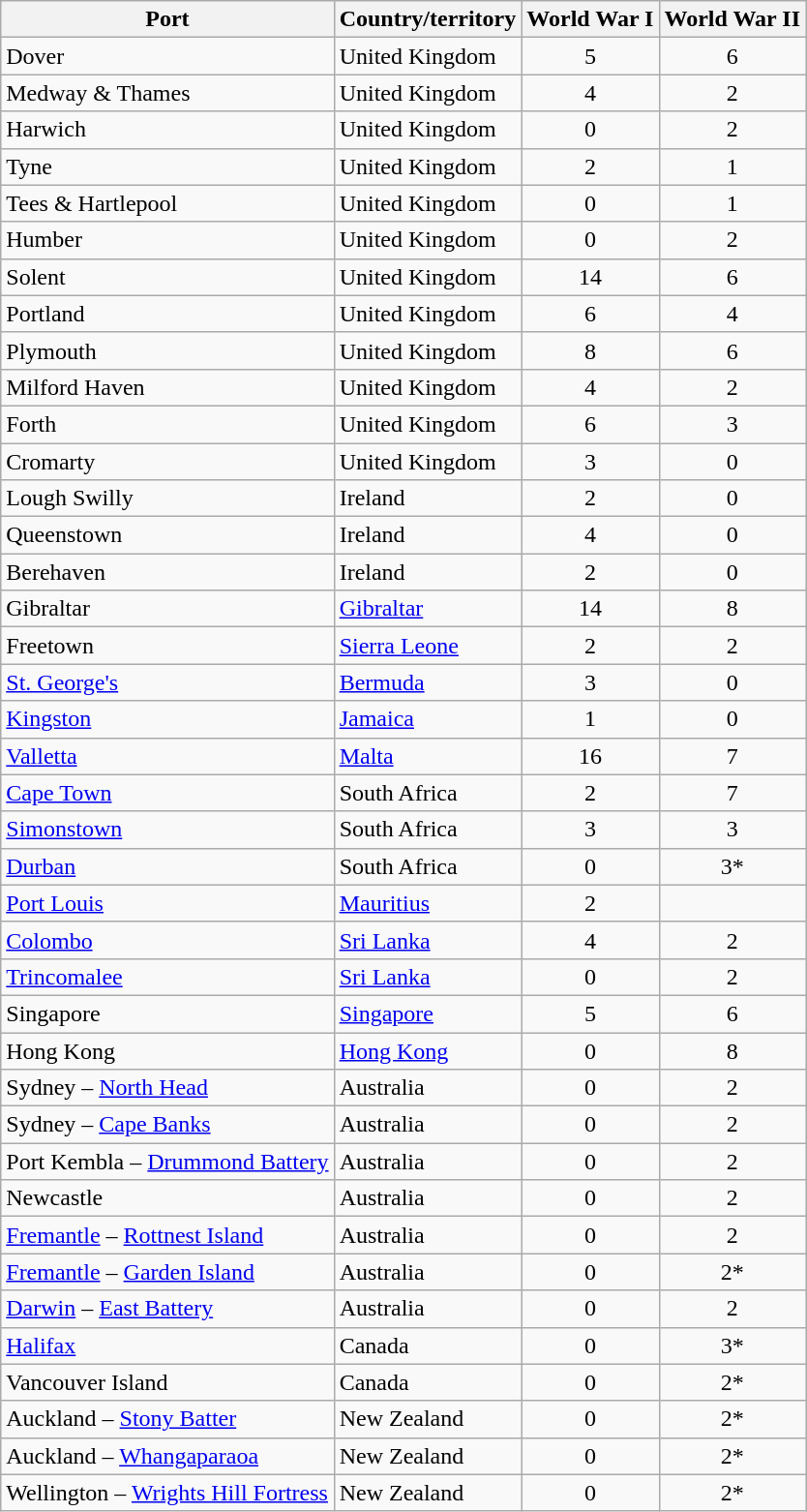<table class="wikitable sortable">
<tr style="font-weight:bold; text-align:center;">
<th>Port</th>
<th>Country/territory</th>
<th>World War I</th>
<th>World War II</th>
</tr>
<tr>
<td>Dover</td>
<td>United Kingdom</td>
<td align="center">5</td>
<td align="center">6</td>
</tr>
<tr>
<td>Medway & Thames</td>
<td>United Kingdom</td>
<td align="center">4</td>
<td align="center">2</td>
</tr>
<tr>
<td>Harwich</td>
<td>United Kingdom</td>
<td align="center">0</td>
<td align="center">2</td>
</tr>
<tr>
<td>Tyne</td>
<td>United Kingdom</td>
<td align="center">2</td>
<td align="center">1</td>
</tr>
<tr>
<td>Tees & Hartlepool</td>
<td>United Kingdom</td>
<td align="center">0</td>
<td align="center">1</td>
</tr>
<tr>
<td>Humber</td>
<td>United Kingdom</td>
<td align="center">0</td>
<td align="center">2</td>
</tr>
<tr>
<td>Solent</td>
<td>United Kingdom</td>
<td align="center">14</td>
<td align="center">6</td>
</tr>
<tr>
<td>Portland</td>
<td>United Kingdom</td>
<td align="center">6</td>
<td align="center">4</td>
</tr>
<tr>
<td>Plymouth</td>
<td>United Kingdom</td>
<td align="center">8</td>
<td align="center">6</td>
</tr>
<tr>
<td>Milford Haven</td>
<td>United Kingdom</td>
<td align="center">4</td>
<td align="center">2</td>
</tr>
<tr>
<td>Forth</td>
<td>United Kingdom</td>
<td align="center">6</td>
<td align="center">3</td>
</tr>
<tr>
<td>Cromarty</td>
<td>United Kingdom</td>
<td align="center">3</td>
<td align="center">0</td>
</tr>
<tr>
<td>Lough Swilly</td>
<td>Ireland</td>
<td align="center">2</td>
<td align="center">0</td>
</tr>
<tr>
<td>Queenstown</td>
<td>Ireland</td>
<td align="center">4</td>
<td align="center">0</td>
</tr>
<tr>
<td>Berehaven</td>
<td>Ireland</td>
<td align="center">2</td>
<td align="center">0</td>
</tr>
<tr>
<td>Gibraltar</td>
<td><a href='#'>Gibraltar</a></td>
<td align="center">14</td>
<td align="center">8</td>
</tr>
<tr>
<td>Freetown</td>
<td><a href='#'>Sierra Leone</a></td>
<td align="center">2</td>
<td align="center">2</td>
</tr>
<tr>
<td><a href='#'>St. George's</a></td>
<td><a href='#'>Bermuda</a></td>
<td align="center">3</td>
<td align="center">0</td>
</tr>
<tr>
<td><a href='#'>Kingston</a></td>
<td><a href='#'>Jamaica</a></td>
<td align="center">1</td>
<td align="center">0</td>
</tr>
<tr>
<td><a href='#'>Valletta</a></td>
<td><a href='#'>Malta</a></td>
<td align="center">16</td>
<td align="center">7</td>
</tr>
<tr>
<td><a href='#'>Cape Town</a></td>
<td>South Africa</td>
<td align="center">2</td>
<td align="center">7</td>
</tr>
<tr>
<td><a href='#'>Simonstown</a></td>
<td>South Africa</td>
<td align="center">3</td>
<td align="center">3</td>
</tr>
<tr>
<td><a href='#'>Durban</a></td>
<td>South Africa</td>
<td align="center">0</td>
<td align="center">3*</td>
</tr>
<tr>
<td><a href='#'>Port Louis</a></td>
<td><a href='#'>Mauritius</a></td>
<td align="center">2</td>
<td align="center"></td>
</tr>
<tr>
<td><a href='#'>Colombo</a></td>
<td><a href='#'>Sri Lanka</a></td>
<td align="center">4</td>
<td align="center">2</td>
</tr>
<tr>
<td><a href='#'>Trincomalee</a></td>
<td><a href='#'>Sri Lanka</a></td>
<td align="center">0</td>
<td align="center">2</td>
</tr>
<tr>
<td>Singapore</td>
<td><a href='#'>Singapore</a></td>
<td align="center">5</td>
<td align="center">6</td>
</tr>
<tr>
<td>Hong Kong</td>
<td><a href='#'>Hong Kong</a></td>
<td align="center">0</td>
<td align="center">8</td>
</tr>
<tr>
<td>Sydney – <a href='#'>North Head</a></td>
<td>Australia</td>
<td align="center">0</td>
<td align="center">2</td>
</tr>
<tr>
<td>Sydney – <a href='#'>Cape Banks</a></td>
<td>Australia</td>
<td align="center">0</td>
<td align="center">2</td>
</tr>
<tr>
<td>Port Kembla – <a href='#'>Drummond Battery</a></td>
<td>Australia</td>
<td align="center">0</td>
<td align="center">2</td>
</tr>
<tr>
<td>Newcastle</td>
<td>Australia</td>
<td align="center">0</td>
<td align="center">2</td>
</tr>
<tr>
<td><a href='#'>Fremantle</a> – <a href='#'>Rottnest Island</a></td>
<td>Australia</td>
<td align="center">0</td>
<td align="center">2</td>
</tr>
<tr>
<td><a href='#'>Fremantle</a> – <a href='#'>Garden Island</a></td>
<td>Australia</td>
<td align="center">0</td>
<td align="center">2*</td>
</tr>
<tr>
<td><a href='#'>Darwin</a> – <a href='#'>East Battery</a></td>
<td>Australia</td>
<td align="center">0</td>
<td align="center">2</td>
</tr>
<tr>
<td><a href='#'>Halifax</a></td>
<td>Canada</td>
<td align="center">0</td>
<td align="center">3*</td>
</tr>
<tr>
<td>Vancouver Island</td>
<td>Canada</td>
<td align="center">0</td>
<td align="center">2*</td>
</tr>
<tr>
<td>Auckland – <a href='#'>Stony Batter</a></td>
<td>New Zealand</td>
<td align="center">0</td>
<td align="center">2*</td>
</tr>
<tr>
<td>Auckland – <a href='#'>Whangaparaoa</a></td>
<td>New Zealand</td>
<td align="center">0</td>
<td align="center">2*</td>
</tr>
<tr>
<td>Wellington – <a href='#'>Wrights Hill Fortress</a></td>
<td>New Zealand</td>
<td align="center">0</td>
<td align="center">2*</td>
</tr>
</table>
